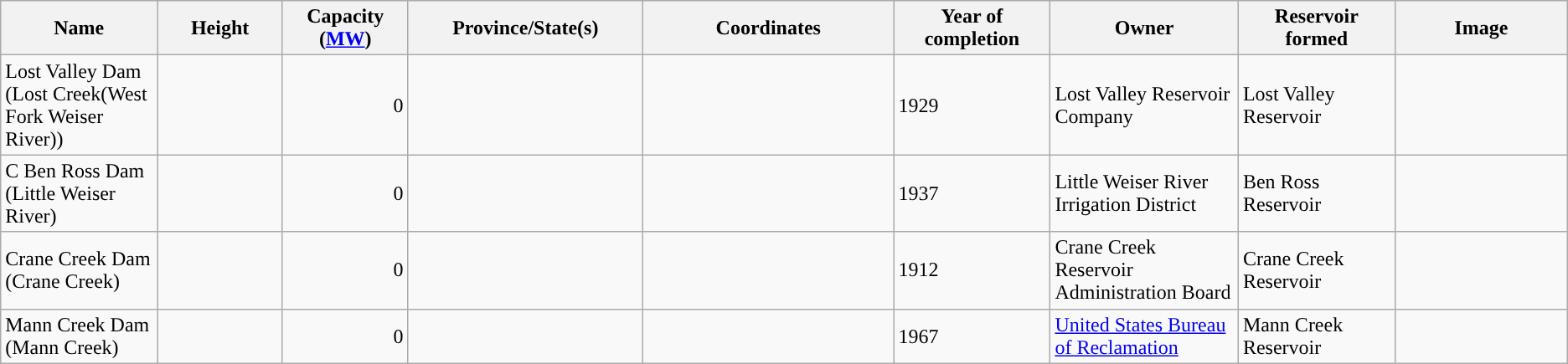<table class="wikitable sortable" border="1">
<tr>
<th width="10%">Name</th>
<th width="8%">Height</th>
<th width="8%">Capacity (<a href='#'>MW</a>)</th>
<th width="15%">Province/State(s)</th>
<th width="16%">Coordinates</th>
<th width="10%">Year of completion</th>
<th width="12%">Owner</th>
<th width="10%">Reservoir formed</th>
<th>Image</th>
</tr>
<tr>
<td>Lost Valley Dam (Lost Creek(West Fork Weiser River))</td>
<td></td>
<td align="right">0</td>
<td></td>
<td></td>
<td>1929</td>
<td>Lost Valley Reservoir Company</td>
<td>Lost Valley Reservoir</td>
<td></td>
</tr>
<tr>
<td>C Ben Ross Dam (Little Weiser River)</td>
<td></td>
<td align="right">0</td>
<td></td>
<td></td>
<td>1937</td>
<td>Little Weiser River Irrigation District</td>
<td>Ben Ross Reservoir</td>
<td></td>
</tr>
<tr>
<td>Crane Creek Dam (Crane Creek)</td>
<td></td>
<td align="right">0</td>
<td></td>
<td></td>
<td>1912</td>
<td>Crane Creek Reservoir Administration Board</td>
<td>Crane Creek Reservoir</td>
<td></td>
</tr>
<tr>
<td>Mann Creek Dam (Mann Creek)</td>
<td></td>
<td align="right">0</td>
<td></td>
<td></td>
<td>1967</td>
<td><a href='#'>United States Bureau of Reclamation</a></td>
<td>Mann Creek Reservoir</td>
<td><br></td>
</tr>
</table>
